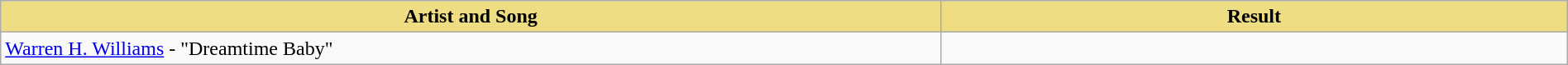<table class="wikitable" width=100%>
<tr>
<th style="width:15%;background:#EEDD82;">Artist and Song</th>
<th style="width:10%;background:#EEDD82;">Result</th>
</tr>
<tr>
<td><a href='#'>Warren H. Williams</a> - "Dreamtime Baby"</td>
<td></td>
</tr>
</table>
